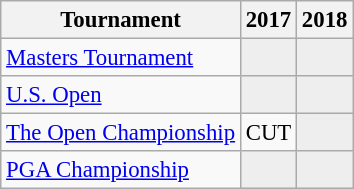<table class="wikitable" style="font-size:95%;text-align:center;">
<tr>
<th>Tournament</th>
<th>2017</th>
<th>2018</th>
</tr>
<tr>
<td align=left><a href='#'>Masters Tournament</a></td>
<td style="background:#eeeeee;"></td>
<td style="background:#eeeeee;"></td>
</tr>
<tr>
<td align=left><a href='#'>U.S. Open</a></td>
<td style="background:#eeeeee;"></td>
<td style="background:#eeeeee;"></td>
</tr>
<tr>
<td align=left><a href='#'>The Open Championship</a></td>
<td>CUT</td>
<td style="background:#eeeeee;"></td>
</tr>
<tr>
<td align=left><a href='#'>PGA Championship</a></td>
<td style="background:#eeeeee;"></td>
<td style="background:#eeeeee;"></td>
</tr>
</table>
